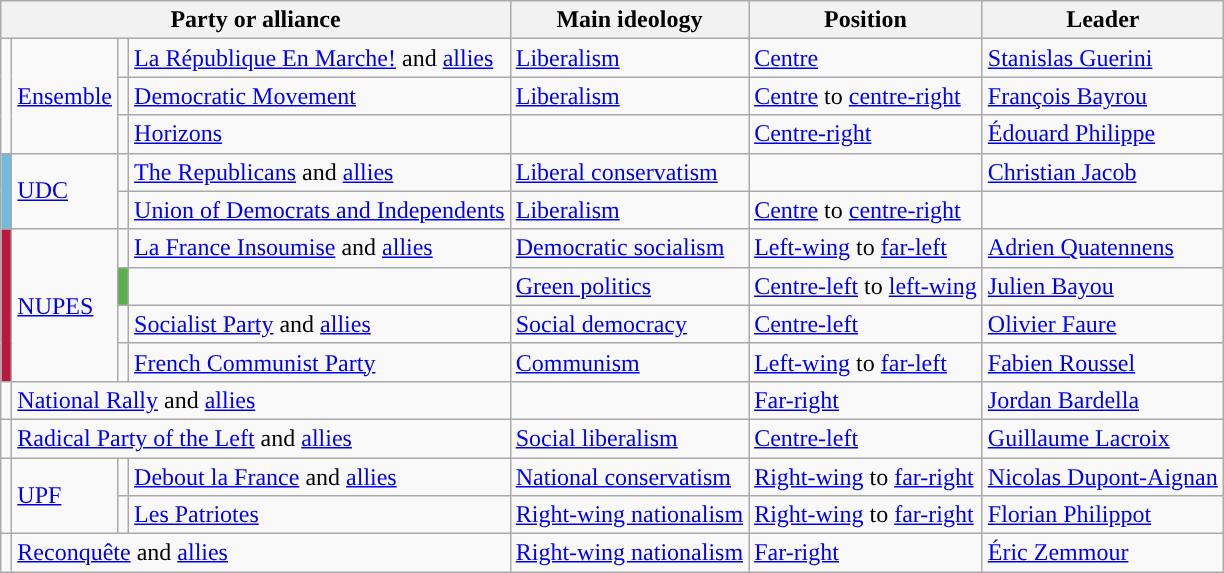<table class="wikitable">
<tr>
<th colspan=4>Party or alliance</th>
<th>Main ideology</th>
<th>Position</th>
<th>Leader</th>
</tr>
<tr>
<td rowspan=3 style="background:"></td>
<td rowspan=3><a href='#'>Ensemble</a></td>
<td style="background:"></td>
<td><a href='#'>La République En Marche!</a> and <a href='#'>allies</a></td>
<td><a href='#'>Liberalism</a></td>
<td><a href='#'>Centre</a></td>
<td><a href='#'>Stanislas Guerini</a></td>
</tr>
<tr>
<td style="background:"></td>
<td><a href='#'>Democratic Movement</a></td>
<td><a href='#'>Liberalism</a></td>
<td><a href='#'>Centre</a> to <a href='#'>centre-right</a></td>
<td><a href='#'>François Bayrou</a></td>
</tr>
<tr>
<td style="background:"></td>
<td><a href='#'>Horizons</a></td>
<td></td>
<td><a href='#'>Centre-right</a></td>
<td><a href='#'>Édouard Philippe</a></td>
</tr>
<tr>
<td rowspan=2 bgcolor=#71BBDE></td>
<td rowspan=2><a href='#'>UDC</a></td>
<td style="background:"></td>
<td><a href='#'>The Republicans</a> and <a href='#'>allies</a></td>
<td><a href='#'>Liberal conservatism</a></td>
<td></td>
<td><a href='#'>Christian Jacob</a></td>
</tr>
<tr>
<td style="background:"></td>
<td><a href='#'>Union of Democrats and Independents</a></td>
<td><a href='#'>Liberalism</a></td>
<td><a href='#'>Centre</a> to <a href='#'>centre-right</a></td>
<td></td>
</tr>
<tr>
<td rowspan=4 bgcolor=#BB1840></td>
<td rowspan=4><a href='#'>NUPES</a></td>
<td style="background:"></td>
<td><a href='#'>La France Insoumise</a> and <a href='#'>allies</a></td>
<td><a href='#'>Democratic socialism</a></td>
<td><a href='#'>Left-wing</a> to <a href='#'>far-left</a></td>
<td><a href='#'>Adrien Quatennens</a></td>
</tr>
<tr>
<td style="background:#58AF4C;"></td>
<td></td>
<td><a href='#'>Green politics</a></td>
<td><a href='#'>Centre-left</a> to <a href='#'>left-wing</a></td>
<td><a href='#'>Julien Bayou</a></td>
</tr>
<tr>
<td style="background:"></td>
<td><a href='#'>Socialist Party</a> and <a href='#'>allies</a></td>
<td><a href='#'>Social democracy</a></td>
<td><a href='#'>Centre-left</a></td>
<td><a href='#'>Olivier Faure</a></td>
</tr>
<tr>
<td style="background:"></td>
<td><a href='#'>French Communist Party</a></td>
<td><a href='#'>Communism</a></td>
<td><a href='#'>Left-wing</a> to <a href='#'>far-left</a></td>
<td><a href='#'>Fabien Roussel</a></td>
</tr>
<tr>
<td style="background:"></td>
<td colspan=3><a href='#'>National Rally</a> and <a href='#'>allies</a></td>
<td></td>
<td><a href='#'>Far-right</a></td>
<td><a href='#'>Jordan Bardella</a></td>
</tr>
<tr>
<td style="background:"></td>
<td colspan=3><a href='#'>Radical Party of the Left</a> and <a href='#'>allies</a></td>
<td><a href='#'>Social liberalism</a></td>
<td><a href='#'>Centre-left</a></td>
<td><a href='#'>Guillaume Lacroix</a></td>
</tr>
<tr>
<td rowspan=2 style="background:"></td>
<td rowspan=2><a href='#'>UPF</a></td>
<td style="background:"></td>
<td><a href='#'>Debout la France</a> and <a href='#'>allies</a></td>
<td><a href='#'>National conservatism</a></td>
<td><a href='#'>Right-wing</a> to <a href='#'>far-right</a></td>
<td><a href='#'>Nicolas Dupont-Aignan</a></td>
</tr>
<tr>
<td style="background:"></td>
<td><a href='#'>Les Patriotes</a></td>
<td><a href='#'>Right-wing nationalism</a></td>
<td><a href='#'>Right-wing</a> to <a href='#'>far-right</a></td>
<td><a href='#'>Florian Philippot</a></td>
</tr>
<tr>
<td style="background:"></td>
<td colspan=3><a href='#'>Reconquête</a> and <a href='#'>allies</a></td>
<td><a href='#'>Right-wing nationalism</a></td>
<td><a href='#'>Far-right</a></td>
<td><a href='#'>Éric Zemmour</a></td>
</tr>
</table>
